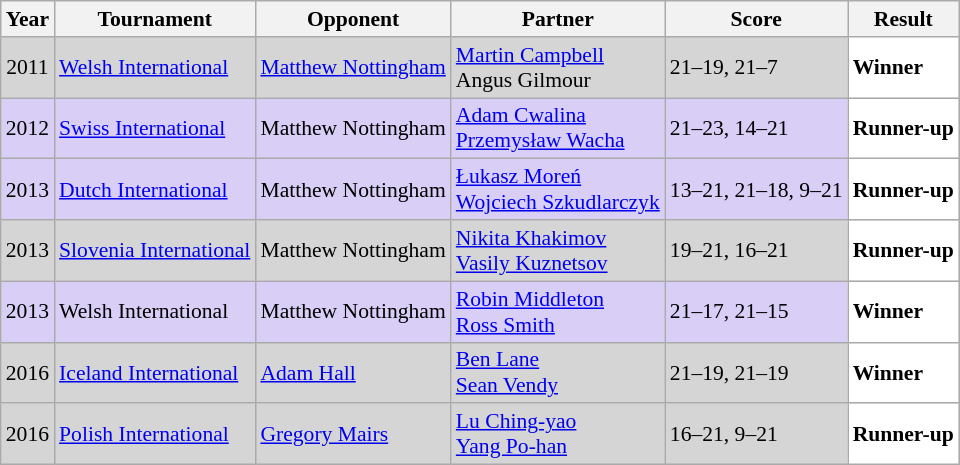<table class="sortable wikitable" style="font-size: 90%;">
<tr>
<th>Year</th>
<th>Tournament</th>
<th>Opponent</th>
<th>Partner</th>
<th>Score</th>
<th>Result</th>
</tr>
<tr style="background:#D5D5D5">
<td align="center">2011</td>
<td align="left"><a href='#'>Welsh International</a></td>
<td align="left"> <a href='#'>Matthew Nottingham</a></td>
<td align="left"> <a href='#'>Martin Campbell</a><br> Angus Gilmour</td>
<td align="left">21–19, 21–7</td>
<td style="text-align:left; background:white"> <strong>Winner</strong></td>
</tr>
<tr style="background:#D8CEF6">
<td align="center">2012</td>
<td align="left"><a href='#'>Swiss International</a></td>
<td align="left"> Matthew Nottingham</td>
<td align="left"> <a href='#'>Adam Cwalina</a><br> <a href='#'>Przemysław Wacha</a></td>
<td align="left">21–23, 14–21</td>
<td style="text-align:left; background:white"> <strong>Runner-up</strong></td>
</tr>
<tr style="background:#D8CEF6">
<td align="center">2013</td>
<td align="left"><a href='#'>Dutch International</a></td>
<td align="left"> Matthew Nottingham</td>
<td align="left"> <a href='#'>Łukasz Moreń</a><br> <a href='#'>Wojciech Szkudlarczyk</a></td>
<td align="left">13–21, 21–18, 9–21</td>
<td style="text-align:left; background:white"> <strong>Runner-up</strong></td>
</tr>
<tr style="background:#D5D5D5">
<td align="center">2013</td>
<td align="left"><a href='#'>Slovenia International</a></td>
<td align="left"> Matthew Nottingham</td>
<td align="left"> <a href='#'>Nikita Khakimov</a><br> <a href='#'>Vasily Kuznetsov</a></td>
<td align="left">19–21, 16–21</td>
<td style="text-align:left; background:white"> <strong>Runner-up</strong></td>
</tr>
<tr style="background:#D8CEF6">
<td align="center">2013</td>
<td align="left">Welsh International</td>
<td align="left"> Matthew Nottingham</td>
<td align="left"> <a href='#'>Robin Middleton</a><br> <a href='#'>Ross Smith</a></td>
<td align="left">21–17, 21–15</td>
<td style="text-align:left; background:white"> <strong>Winner</strong></td>
</tr>
<tr style="background:#D5D5D5">
<td align="center">2016</td>
<td align="left"><a href='#'>Iceland International</a></td>
<td align="left"> <a href='#'>Adam Hall</a></td>
<td align="left"> <a href='#'>Ben Lane</a><br> <a href='#'>Sean Vendy</a></td>
<td align="left">21–19, 21–19</td>
<td style="text-align:left; background:white"> <strong>Winner</strong></td>
</tr>
<tr style="background:#D5D5D5">
<td align="center">2016</td>
<td align="left"><a href='#'>Polish International</a></td>
<td align="left"> <a href='#'>Gregory Mairs</a></td>
<td align="left"> <a href='#'>Lu Ching-yao</a><br> <a href='#'>Yang Po-han</a></td>
<td align="left">16–21, 9–21</td>
<td style="text-align:left; background:white"> <strong>Runner-up</strong></td>
</tr>
</table>
